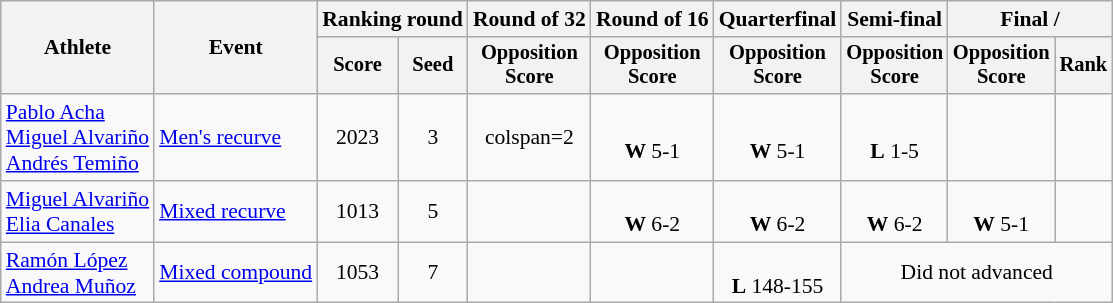<table class=wikitable style=font-size:90%;text-align:center>
<tr>
<th rowspan=2>Athlete</th>
<th rowspan=2>Event</th>
<th colspan=2>Ranking round</th>
<th>Round of 32</th>
<th>Round of 16</th>
<th>Quarterfinal</th>
<th>Semi-final</th>
<th colspan=2>Final / </th>
</tr>
<tr style=font-size:95%>
<th>Score</th>
<th>Seed</th>
<th>Opposition<br>Score</th>
<th>Opposition<br>Score</th>
<th>Opposition<br>Score</th>
<th>Opposition<br>Score</th>
<th>Opposition<br>Score</th>
<th>Rank</th>
</tr>
<tr>
<td align=left><a href='#'>Pablo Acha</a><br><a href='#'>Miguel Alvariño</a><br><a href='#'>Andrés Temiño</a></td>
<td align=left><a href='#'>Men's recurve</a></td>
<td>2023</td>
<td>3</td>
<td>colspan=2 </td>
<td><br><strong>W</strong> 5-1</td>
<td><br><strong>W</strong> 5-1</td>
<td><br><strong>L</strong> 1-5</td>
<td></td>
</tr>
<tr>
<td align=left><a href='#'>Miguel Alvariño</a><br><a href='#'>Elia Canales</a></td>
<td align=left><a href='#'>Mixed recurve</a></td>
<td>1013</td>
<td>5</td>
<td></td>
<td><br> <strong>W</strong> 6-2</td>
<td><br> <strong>W</strong> 6-2</td>
<td><br> <strong>W</strong> 6-2</td>
<td><br> <strong>W</strong> 5-1</td>
<td></td>
</tr>
<tr>
<td align=left><a href='#'>Ramón López</a> <br><a href='#'>Andrea Muñoz</a></td>
<td align=left><a href='#'>Mixed compound</a></td>
<td>1053</td>
<td>7</td>
<td></td>
<td></td>
<td><br><strong>L</strong> 148-155</td>
<td colspan=3>Did not advanced</td>
</tr>
</table>
